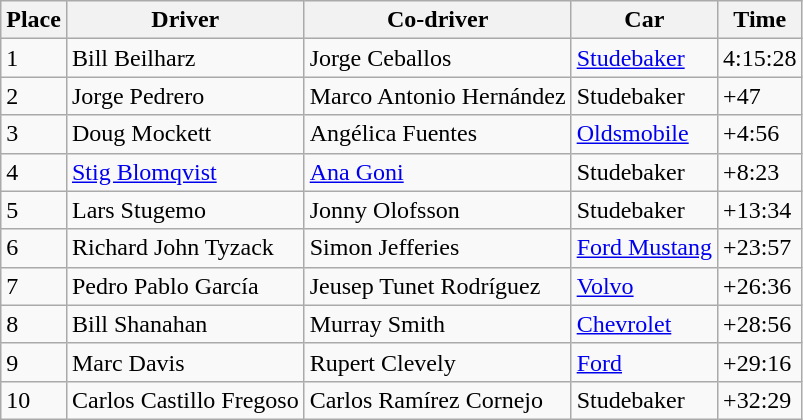<table class="wikitable">
<tr>
<th>Place</th>
<th>Driver</th>
<th>Co-driver</th>
<th>Car</th>
<th>Time</th>
</tr>
<tr>
<td>1</td>
<td> Bill Beilharz</td>
<td> Jorge Ceballos</td>
<td><a href='#'>Studebaker</a></td>
<td>4:15:28</td>
</tr>
<tr>
<td>2</td>
<td> Jorge Pedrero</td>
<td> Marco Antonio Hernández</td>
<td>Studebaker</td>
<td>+47</td>
</tr>
<tr>
<td>3</td>
<td> Doug Mockett</td>
<td> Angélica Fuentes</td>
<td><a href='#'>Oldsmobile</a></td>
<td>+4:56</td>
</tr>
<tr>
<td>4</td>
<td> <a href='#'>Stig Blomqvist</a></td>
<td> <a href='#'>Ana Goni</a></td>
<td>Studebaker</td>
<td>+8:23</td>
</tr>
<tr>
<td>5</td>
<td> Lars Stugemo</td>
<td> Jonny Olofsson</td>
<td>Studebaker</td>
<td>+13:34</td>
</tr>
<tr>
<td>6</td>
<td> Richard John Tyzack</td>
<td> Simon Jefferies</td>
<td><a href='#'>Ford Mustang</a></td>
<td>+23:57</td>
</tr>
<tr>
<td>7</td>
<td> Pedro Pablo García</td>
<td> Jeusep Tunet Rodríguez</td>
<td><a href='#'>Volvo</a></td>
<td>+26:36</td>
</tr>
<tr>
<td>8</td>
<td> Bill Shanahan</td>
<td> Murray Smith</td>
<td><a href='#'>Chevrolet</a></td>
<td>+28:56</td>
</tr>
<tr>
<td>9</td>
<td> Marc Davis</td>
<td> Rupert Clevely</td>
<td><a href='#'>Ford</a></td>
<td>+29:16</td>
</tr>
<tr>
<td>10</td>
<td> Carlos Castillo Fregoso</td>
<td> Carlos Ramírez Cornejo</td>
<td>Studebaker</td>
<td>+32:29</td>
</tr>
</table>
